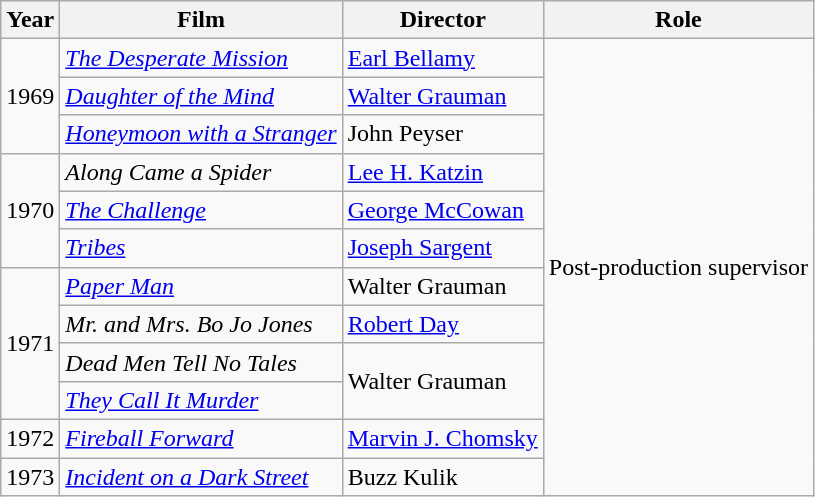<table class="wikitable">
<tr>
<th>Year</th>
<th>Film</th>
<th>Director</th>
<th>Role</th>
</tr>
<tr>
<td rowspan=3>1969</td>
<td><em><a href='#'>The Desperate Mission</a></em></td>
<td><a href='#'>Earl Bellamy</a></td>
<td rowspan=12>Post-production supervisor</td>
</tr>
<tr>
<td><em><a href='#'>Daughter of the Mind</a></em></td>
<td><a href='#'>Walter Grauman</a></td>
</tr>
<tr>
<td><em><a href='#'>Honeymoon with a Stranger</a></em></td>
<td>John Peyser</td>
</tr>
<tr>
<td rowspan=3>1970</td>
<td><em>Along Came a Spider</em></td>
<td><a href='#'>Lee H. Katzin</a></td>
</tr>
<tr>
<td><em><a href='#'>The Challenge</a></em></td>
<td><a href='#'>George McCowan</a></td>
</tr>
<tr>
<td><em><a href='#'>Tribes</a></em></td>
<td><a href='#'>Joseph Sargent</a></td>
</tr>
<tr>
<td rowspan=4>1971</td>
<td><em><a href='#'>Paper Man</a></em></td>
<td>Walter Grauman</td>
</tr>
<tr>
<td><em>Mr. and Mrs. Bo Jo Jones</em></td>
<td><a href='#'>Robert Day</a></td>
</tr>
<tr>
<td><em>Dead Men Tell No Tales</em></td>
<td rowspan=2>Walter Grauman</td>
</tr>
<tr>
<td><em><a href='#'>They Call It Murder</a></em></td>
</tr>
<tr>
<td>1972</td>
<td><em><a href='#'>Fireball Forward</a></em></td>
<td><a href='#'>Marvin J. Chomsky</a></td>
</tr>
<tr>
<td>1973</td>
<td><em><a href='#'>Incident on a Dark Street</a></em></td>
<td>Buzz Kulik</td>
</tr>
</table>
